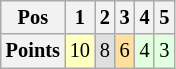<table class="wikitable" style="font-size: 85%;">
<tr>
<th>Pos</th>
<th>1</th>
<th>2</th>
<th>3</th>
<th>4</th>
<th>5</th>
</tr>
<tr align="center">
<th>Points</th>
<td style="background:#FFFFBF;">10</td>
<td style="background:#DFDFDF;">8</td>
<td style="background:#FFDF9F;">6</td>
<td style="background:#DFFFDF;">4</td>
<td style="background:#DFFFDF;">3</td>
</tr>
</table>
